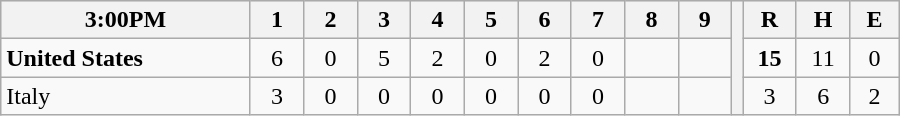<table border=1 cellspacing=0 width=600 style="margin-left:3em;" class="wikitable">
<tr style="text-align:center; background-color:#e6e6e6;">
<th align=left width=28%>3:00PM</th>
<th width=6%>1</th>
<th width=6%>2</th>
<th width=6%>3</th>
<th width=6%>4</th>
<th width=6%>5</th>
<th width=6%>6</th>
<th width=6%>7</th>
<th width=6%>8</th>
<th width=6%>9</th>
<th rowspan="3" width=0.5%></th>
<th width=6%>R</th>
<th width=6%>H</th>
<th width=6%>E</th>
</tr>
<tr style="text-align:center;">
<td align=left> <strong>United States</strong></td>
<td>6</td>
<td>0</td>
<td>5</td>
<td>2</td>
<td>0</td>
<td>2</td>
<td>0</td>
<td></td>
<td></td>
<td><strong>15</strong></td>
<td>11</td>
<td>0</td>
</tr>
<tr style="text-align:center;">
<td align=left> Italy</td>
<td>3</td>
<td>0</td>
<td>0</td>
<td>0</td>
<td>0</td>
<td>0</td>
<td>0</td>
<td></td>
<td></td>
<td>3</td>
<td>6</td>
<td>2</td>
</tr>
</table>
